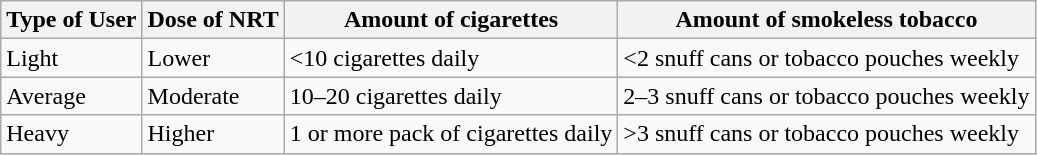<table class="wikitable">
<tr>
<th>Type of User</th>
<th>Dose of NRT</th>
<th>Amount of cigarettes</th>
<th>Amount of smokeless tobacco</th>
</tr>
<tr>
<td>Light</td>
<td>Lower</td>
<td><10 cigarettes daily</td>
<td><2 snuff cans or tobacco pouches weekly</td>
</tr>
<tr>
<td>Average</td>
<td>Moderate</td>
<td>10–20 cigarettes daily</td>
<td>2–3 snuff cans or tobacco pouches weekly</td>
</tr>
<tr>
<td>Heavy</td>
<td>Higher</td>
<td>1 or more pack of cigarettes daily</td>
<td>>3 snuff cans or tobacco pouches weekly</td>
</tr>
</table>
